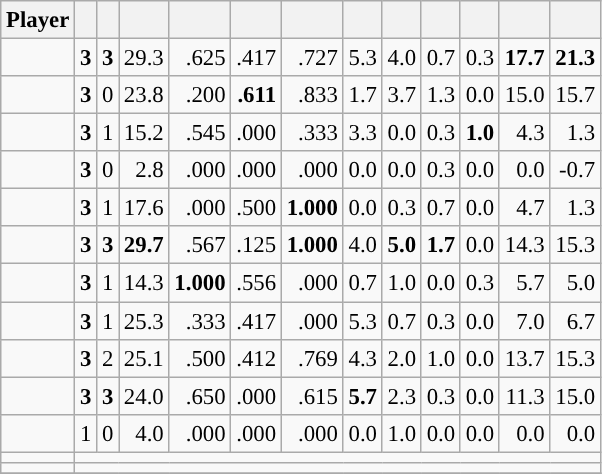<table class="wikitable sortable" style="font-size:95%; text-align:right;">
<tr>
<th>Player</th>
<th></th>
<th></th>
<th></th>
<th></th>
<th></th>
<th></th>
<th></th>
<th></th>
<th></th>
<th></th>
<th></th>
<th></th>
</tr>
<tr>
<td><strong></strong></td>
<td><strong>3</strong></td>
<td><strong>3</strong></td>
<td>29.3</td>
<td>.625</td>
<td>.417</td>
<td>.727</td>
<td>5.3</td>
<td>4.0</td>
<td>0.7</td>
<td>0.3</td>
<td><strong> 17.7</strong></td>
<td><strong>21.3</strong></td>
</tr>
<tr>
<td><strong></strong></td>
<td><strong>3</strong></td>
<td>0</td>
<td>23.8</td>
<td>.200</td>
<td><strong>.611</strong></td>
<td>.833</td>
<td>1.7</td>
<td>3.7</td>
<td>1.3</td>
<td>0.0</td>
<td>15.0</td>
<td>15.7</td>
</tr>
<tr>
<td><strong></strong></td>
<td><strong>3</strong></td>
<td>1</td>
<td>15.2</td>
<td>.545</td>
<td>.000</td>
<td>.333</td>
<td>3.3</td>
<td>0.0</td>
<td>0.3</td>
<td><strong>1.0</strong></td>
<td>4.3</td>
<td>1.3</td>
</tr>
<tr>
<td><strong></strong></td>
<td><strong>3</strong></td>
<td>0</td>
<td>2.8</td>
<td>.000</td>
<td>.000</td>
<td>.000</td>
<td>0.0</td>
<td>0.0</td>
<td>0.3</td>
<td>0.0</td>
<td>0.0</td>
<td>-0.7</td>
</tr>
<tr>
<td><strong></strong></td>
<td><strong>3</strong></td>
<td>1</td>
<td>17.6</td>
<td>.000</td>
<td>.500</td>
<td><strong>1.000</strong></td>
<td>0.0</td>
<td>0.3</td>
<td>0.7</td>
<td>0.0</td>
<td>4.7</td>
<td>1.3</td>
</tr>
<tr>
<td><strong></strong></td>
<td><strong>3</strong></td>
<td><strong>3</strong></td>
<td><strong>29.7</strong></td>
<td>.567</td>
<td>.125</td>
<td><strong>1.000</strong></td>
<td>4.0</td>
<td><strong>5.0</strong></td>
<td><strong>1.7</strong></td>
<td>0.0</td>
<td>14.3</td>
<td>15.3</td>
</tr>
<tr>
<td><strong></strong></td>
<td><strong>3</strong></td>
<td>1</td>
<td>14.3</td>
<td><strong>1.000</strong></td>
<td>.556</td>
<td>.000</td>
<td>0.7</td>
<td>1.0</td>
<td>0.0</td>
<td>0.3</td>
<td>5.7</td>
<td>5.0</td>
</tr>
<tr>
<td><strong></strong></td>
<td><strong>3</strong></td>
<td>1</td>
<td>25.3</td>
<td>.333</td>
<td>.417</td>
<td>.000</td>
<td>5.3</td>
<td>0.7</td>
<td>0.3</td>
<td>0.0</td>
<td>7.0</td>
<td>6.7</td>
</tr>
<tr>
<td><strong></strong></td>
<td><strong>3</strong></td>
<td>2</td>
<td>25.1</td>
<td>.500</td>
<td>.412</td>
<td>.769</td>
<td>4.3</td>
<td>2.0</td>
<td>1.0</td>
<td>0.0</td>
<td>13.7</td>
<td>15.3</td>
</tr>
<tr>
<td><strong></strong></td>
<td><strong>3</strong></td>
<td><strong>3</strong></td>
<td>24.0</td>
<td>.650</td>
<td>.000</td>
<td>.615</td>
<td><strong>5.7</strong></td>
<td>2.3</td>
<td>0.3</td>
<td>0.0</td>
<td>11.3</td>
<td>15.0</td>
</tr>
<tr>
<td><strong></strong></td>
<td>1</td>
<td>0</td>
<td>4.0</td>
<td>.000</td>
<td>.000</td>
<td>.000</td>
<td>0.0</td>
<td>1.0</td>
<td>0.0</td>
<td>0.0</td>
<td>0.0</td>
<td>0.0</td>
</tr>
<tr>
<td><strong></strong></td>
<td colspan=12 data-sort-value="-50"></td>
</tr>
<tr>
<td><strong></strong></td>
<td colspan=12 data-sort-value="-50"></td>
</tr>
<tr>
</tr>
</table>
